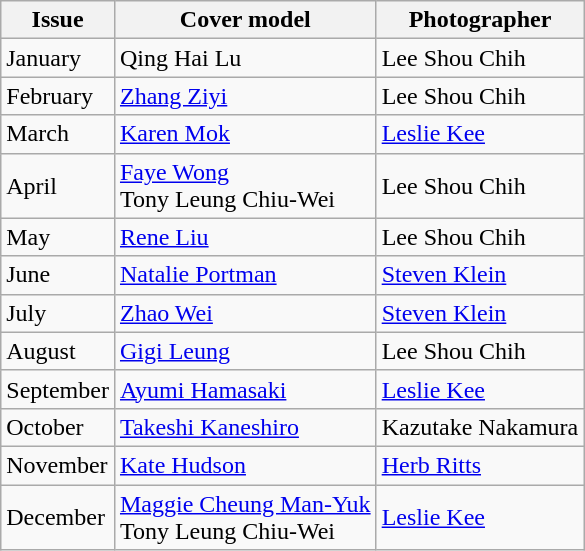<table class="wikitable">
<tr>
<th>Issue</th>
<th>Cover model</th>
<th>Photographer</th>
</tr>
<tr>
<td>January</td>
<td>Qing Hai Lu</td>
<td>Lee Shou Chih</td>
</tr>
<tr>
<td>February</td>
<td><a href='#'>Zhang Ziyi</a></td>
<td>Lee Shou Chih</td>
</tr>
<tr>
<td>March</td>
<td><a href='#'>Karen Mok</a></td>
<td><a href='#'>Leslie Kee</a></td>
</tr>
<tr>
<td>April</td>
<td><a href='#'>Faye Wong</a> <br> Tony Leung Chiu-Wei</td>
<td>Lee Shou Chih</td>
</tr>
<tr>
<td>May</td>
<td><a href='#'>Rene Liu</a></td>
<td>Lee Shou Chih</td>
</tr>
<tr>
<td>June</td>
<td><a href='#'>Natalie Portman</a></td>
<td><a href='#'>Steven Klein</a></td>
</tr>
<tr>
<td>July</td>
<td><a href='#'>Zhao Wei</a></td>
<td><a href='#'>Steven Klein</a></td>
</tr>
<tr>
<td>August</td>
<td><a href='#'>Gigi Leung</a></td>
<td>Lee Shou Chih</td>
</tr>
<tr>
<td>September</td>
<td><a href='#'>Ayumi Hamasaki</a></td>
<td><a href='#'>Leslie Kee</a></td>
</tr>
<tr>
<td>October</td>
<td><a href='#'>Takeshi Kaneshiro</a></td>
<td>Kazutake Nakamura</td>
</tr>
<tr>
<td>November</td>
<td><a href='#'>Kate Hudson</a></td>
<td><a href='#'>Herb Ritts</a></td>
</tr>
<tr>
<td>December</td>
<td><a href='#'>Maggie Cheung Man-Yuk</a> <br> Tony Leung Chiu-Wei</td>
<td><a href='#'>Leslie Kee</a></td>
</tr>
</table>
